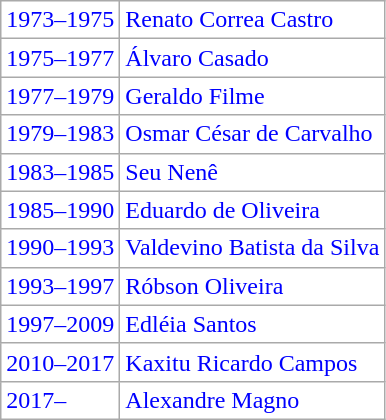<table class="wikitable" style="background:white; color:blue">
<tr>
<td>1973–1975</td>
<td>Renato Correa Castro</td>
</tr>
<tr>
<td>1975–1977</td>
<td>Álvaro Casado</td>
</tr>
<tr>
<td>1977–1979</td>
<td>Geraldo Filme</td>
</tr>
<tr>
<td>1979–1983</td>
<td>Osmar César de Carvalho</td>
</tr>
<tr>
<td>1983–1985</td>
<td>Seu Nenê</td>
</tr>
<tr>
<td>1985–1990</td>
<td>Eduardo de Oliveira</td>
</tr>
<tr>
<td>1990–1993</td>
<td>Valdevino Batista da Silva</td>
</tr>
<tr>
<td>1993–1997</td>
<td>Róbson Oliveira</td>
</tr>
<tr>
<td>1997–2009</td>
<td>Edléia Santos</td>
</tr>
<tr>
<td>2010–2017</td>
<td>Kaxitu Ricardo Campos</td>
</tr>
<tr>
<td>2017–</td>
<td>Alexandre Magno</td>
</tr>
</table>
